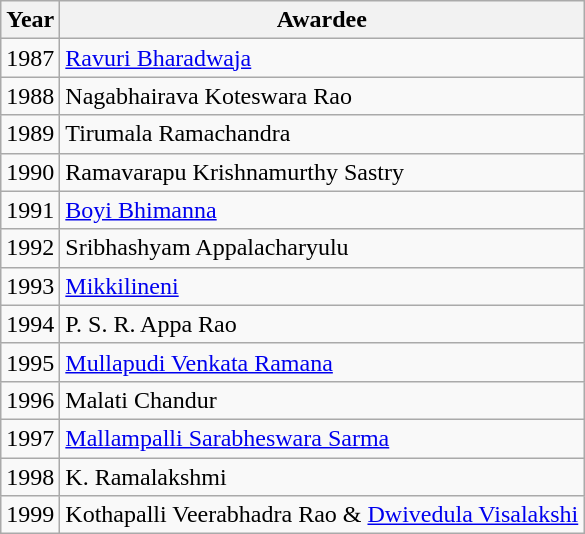<table class="wikitable">
<tr>
<th>Year</th>
<th>Awardee</th>
</tr>
<tr>
<td>1987</td>
<td><a href='#'>Ravuri Bharadwaja</a></td>
</tr>
<tr>
<td>1988</td>
<td>Nagabhairava Koteswara Rao</td>
</tr>
<tr>
<td>1989</td>
<td>Tirumala Ramachandra</td>
</tr>
<tr>
<td>1990</td>
<td>Ramavarapu Krishnamurthy Sastry</td>
</tr>
<tr>
<td>1991</td>
<td><a href='#'>Boyi Bhimanna</a></td>
</tr>
<tr>
<td>1992</td>
<td>Sribhashyam Appalacharyulu</td>
</tr>
<tr>
<td>1993</td>
<td><a href='#'>Mikkilineni</a></td>
</tr>
<tr>
<td>1994</td>
<td>P. S. R. Appa Rao</td>
</tr>
<tr>
<td>1995</td>
<td><a href='#'>Mullapudi Venkata Ramana</a></td>
</tr>
<tr>
<td>1996</td>
<td>Malati Chandur</td>
</tr>
<tr>
<td>1997</td>
<td><a href='#'>Mallampalli Sarabheswara Sarma</a></td>
</tr>
<tr>
<td>1998</td>
<td>K. Ramalakshmi</td>
</tr>
<tr>
<td>1999</td>
<td>Kothapalli Veerabhadra Rao & <a href='#'>Dwivedula Visalakshi</a></td>
</tr>
</table>
